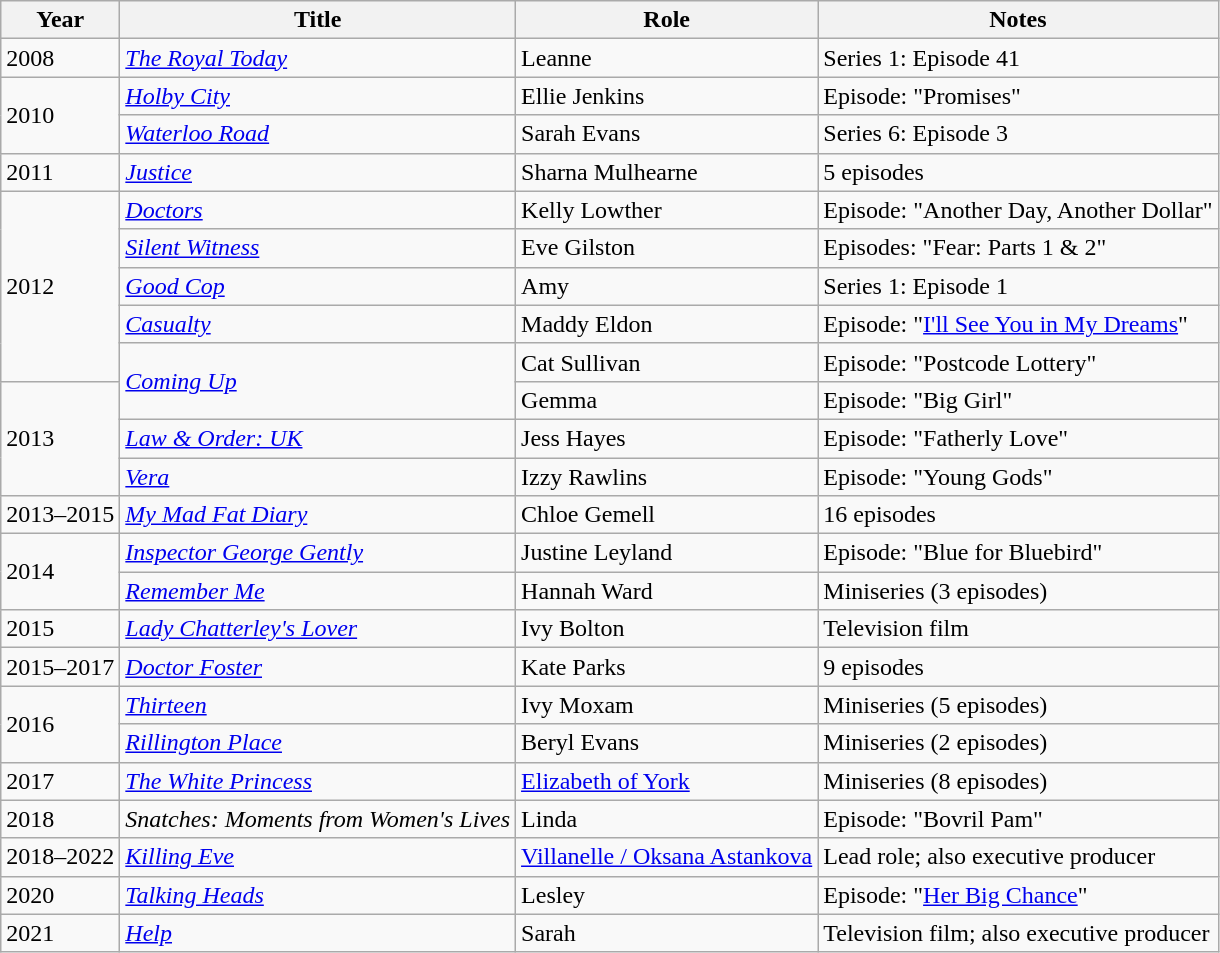<table class="wikitable sortable">
<tr>
<th scope="col">Year</th>
<th scope="col">Title</th>
<th scope="col">Role</th>
<th scope="col" class="unsortable">Notes</th>
</tr>
<tr>
<td>2008</td>
<td><em><a href='#'>The Royal Today</a></em></td>
<td>Leanne</td>
<td>Series 1: Episode 41</td>
</tr>
<tr>
<td rowspan="2">2010</td>
<td><em><a href='#'>Holby City</a></em></td>
<td>Ellie Jenkins</td>
<td>Episode: "Promises"</td>
</tr>
<tr>
<td><em><a href='#'>Waterloo Road</a></em></td>
<td>Sarah Evans</td>
<td>Series 6: Episode 3</td>
</tr>
<tr>
<td>2011</td>
<td><em><a href='#'>Justice</a></em></td>
<td>Sharna Mulhearne</td>
<td>5 episodes</td>
</tr>
<tr>
<td rowspan="5">2012</td>
<td><em><a href='#'>Doctors</a></em></td>
<td>Kelly Lowther</td>
<td>Episode: "Another Day, Another Dollar"</td>
</tr>
<tr>
<td><em><a href='#'>Silent Witness</a></em></td>
<td>Eve Gilston</td>
<td>Episodes: "Fear: Parts 1 & 2"</td>
</tr>
<tr>
<td><em><a href='#'>Good Cop</a></em></td>
<td>Amy</td>
<td>Series 1: Episode 1</td>
</tr>
<tr>
<td><em><a href='#'>Casualty</a></em></td>
<td>Maddy Eldon</td>
<td>Episode: "<a href='#'>I'll See You in My Dreams</a>"</td>
</tr>
<tr>
<td rowspan="2"><em><a href='#'>Coming Up</a></em></td>
<td>Cat Sullivan</td>
<td>Episode: "Postcode Lottery"</td>
</tr>
<tr>
<td rowspan="3">2013</td>
<td>Gemma</td>
<td>Episode: "Big Girl"</td>
</tr>
<tr>
<td><em><a href='#'>Law & Order: UK</a></em></td>
<td>Jess Hayes</td>
<td>Episode: "Fatherly Love"</td>
</tr>
<tr>
<td><em><a href='#'>Vera</a></em></td>
<td>Izzy Rawlins</td>
<td>Episode: "Young Gods"</td>
</tr>
<tr>
<td>2013–2015</td>
<td><em><a href='#'>My Mad Fat Diary</a></em></td>
<td>Chloe Gemell</td>
<td>16 episodes</td>
</tr>
<tr>
<td rowspan="2">2014</td>
<td><em><a href='#'>Inspector George Gently</a></em></td>
<td>Justine Leyland</td>
<td>Episode: "Blue for Bluebird"</td>
</tr>
<tr>
<td><em><a href='#'>Remember Me</a></em></td>
<td>Hannah Ward</td>
<td>Miniseries (3 episodes)</td>
</tr>
<tr>
<td>2015</td>
<td><em><a href='#'>Lady Chatterley's Lover</a></em></td>
<td>Ivy Bolton</td>
<td>Television film</td>
</tr>
<tr>
<td>2015–2017</td>
<td><em><a href='#'>Doctor Foster</a></em></td>
<td>Kate Parks</td>
<td>9 episodes</td>
</tr>
<tr>
<td rowspan="2">2016</td>
<td><em><a href='#'>Thirteen</a></em></td>
<td>Ivy Moxam</td>
<td>Miniseries (5 episodes)</td>
</tr>
<tr>
<td><em><a href='#'>Rillington Place</a></em></td>
<td>Beryl Evans</td>
<td>Miniseries (2 episodes)</td>
</tr>
<tr>
<td>2017</td>
<td><em><a href='#'>The White Princess</a></em></td>
<td><a href='#'>Elizabeth of York</a></td>
<td>Miniseries (8 episodes)</td>
</tr>
<tr>
<td>2018</td>
<td><em>Snatches: Moments from Women's Lives</em></td>
<td>Linda</td>
<td>Episode: "Bovril Pam"</td>
</tr>
<tr>
<td>2018–2022</td>
<td><em><a href='#'>Killing Eve</a></em></td>
<td><a href='#'>Villanelle / Oksana Astankova</a></td>
<td>Lead role; also executive producer</td>
</tr>
<tr>
<td>2020</td>
<td><em><a href='#'>Talking Heads</a></em></td>
<td>Lesley</td>
<td>Episode: "<a href='#'>Her Big Chance</a>"</td>
</tr>
<tr>
<td>2021</td>
<td><em><a href='#'>Help</a></em></td>
<td>Sarah</td>
<td>Television film; also executive producer</td>
</tr>
</table>
